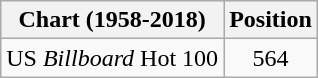<table class="wikitable plainrowheaders">
<tr>
<th>Chart (1958-2018)</th>
<th>Position</th>
</tr>
<tr>
<td>US <em>Billboard</em> Hot 100</td>
<td style="text-align:center;">564</td>
</tr>
</table>
